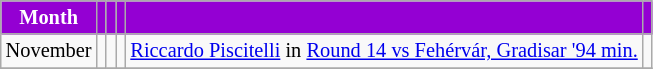<table class="wikitable" style="text-align:center; font-size:85%;">
<tr>
<th style="background-color:#9400D3; color:#ffffff;">Month</th>
<th style="background-color:#9400D3; color:#ffffff;"></th>
<th style="background-color:#9400D3; color:#ffffff;"></th>
<th style="background-color:#9400D3; color:#ffffff;"></th>
<th style="background-color:#9400D3; color:#ffffff;"></th>
<th style="background-color:#9400D3; color:#ffffff;" class="unsortable"></th>
</tr>
<tr>
<td>November</td>
<td></td>
<td></td>
<td></td>
<td><a href='#'>Riccardo Piscitelli</a> in <a href='#'>Round 14 vs Fehérvár, Gradisar '94 min.</a></td>
<td></td>
</tr>
<tr>
</tr>
</table>
